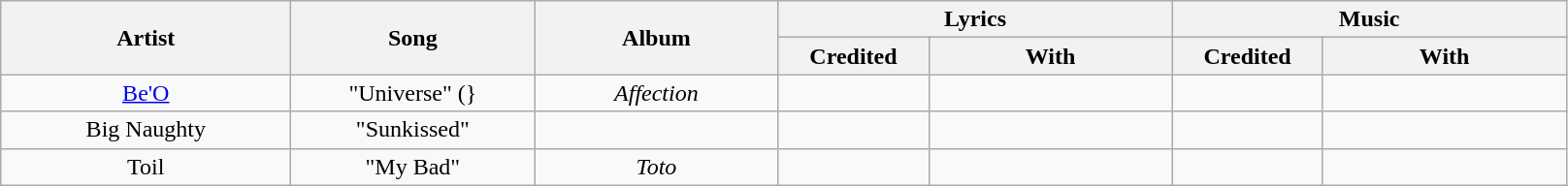<table class="wikitable" style="text-align:center;">
<tr>
<th rowspan="2" style="width:12em;">Artist</th>
<th rowspan="2" style="width:10em;">Song</th>
<th rowspan="2" style="width:10em;">Album</th>
<th colspan="2" style="width:16em;">Lyrics</th>
<th colspan="2" style="width:16em;">Music</th>
</tr>
<tr>
<th style="width:6em;">Credited</th>
<th style="width:10em;">With</th>
<th style="width:6em;">Credited</th>
<th style="width:10em;">With</th>
</tr>
<tr>
<td><a href='#'>Be'O</a></td>
<td>"Universe" (} <br></td>
<td><em>Affection</em></td>
<td></td>
<td></td>
<td></td>
<td></td>
</tr>
<tr>
<td>Big Naughty</td>
<td>"Sunkissed" </td>
<td></td>
<td></td>
<td></td>
<td></td>
<td></td>
</tr>
<tr>
<td>Toil</td>
<td>"My Bad"<br></td>
<td><em>Toto</em></td>
<td></td>
<td></td>
<td></td>
<td></td>
</tr>
</table>
